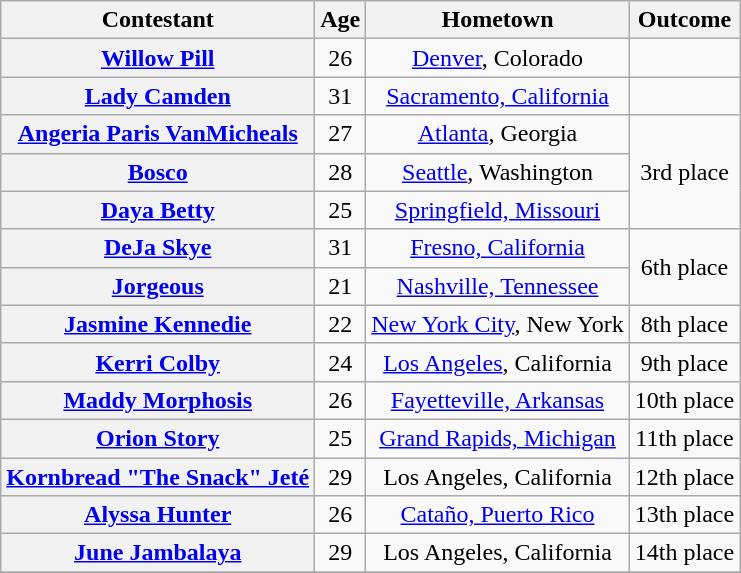<table class="wikitable sortable" style="text-align:center">
<tr>
<th scope="col">Contestant</th>
<th scope="col">Age</th>
<th scope="col">Hometown</th>
<th scope="col">Outcome</th>
</tr>
<tr>
<th scope="row"><a href='#'>Willow Pill</a></th>
<td>26</td>
<td><a href='#'>Denver</a>, Colorado</td>
<td></td>
</tr>
<tr>
<th scope="row"><a href='#'>Lady Camden</a></th>
<td>31</td>
<td><a href='#'>Sacramento, California</a></td>
<td></td>
</tr>
<tr>
<th scope="row"><a href='#'>Angeria Paris VanMicheals</a></th>
<td>27</td>
<td><a href='#'>Atlanta</a>, Georgia</td>
<td rowspan="3">3rd place</td>
</tr>
<tr>
<th scope="row"><a href='#'>Bosco</a></th>
<td>28</td>
<td><a href='#'>Seattle</a>, Washington</td>
</tr>
<tr>
<th scope="row"><a href='#'>Daya Betty</a></th>
<td>25</td>
<td><a href='#'>Springfield, Missouri</a></td>
</tr>
<tr>
<th scope="row"><a href='#'>DeJa Skye</a></th>
<td>31</td>
<td><a href='#'>Fresno, California</a></td>
<td rowspan="2">6th place</td>
</tr>
<tr>
<th scope="row"><a href='#'>Jorgeous</a></th>
<td>21</td>
<td><a href='#'>Nashville, Tennessee</a></td>
</tr>
<tr>
<th scope="row"><a href='#'>Jasmine Kennedie</a></th>
<td>22</td>
<td nowrap><a href='#'>New York City</a>, New York</td>
<td>8th place</td>
</tr>
<tr>
<th scope="row"><a href='#'>Kerri Colby</a></th>
<td>24</td>
<td><a href='#'>Los Angeles</a>, California</td>
<td>9th place</td>
</tr>
<tr>
<th scope="row"><a href='#'>Maddy Morphosis</a></th>
<td>26</td>
<td><a href='#'>Fayetteville, Arkansas</a></td>
<td>10th place</td>
</tr>
<tr>
<th scope="row"><a href='#'>Orion Story</a></th>
<td>25</td>
<td><a href='#'>Grand Rapids, Michigan</a></td>
<td>11th place</td>
</tr>
<tr>
<th scope="row" nowrap><a href='#'>Kornbread "The Snack" Jeté</a></th>
<td>29</td>
<td>Los Angeles, California</td>
<td nowrap>12th place</td>
</tr>
<tr>
<th scope="row"><a href='#'>Alyssa Hunter</a></th>
<td>26</td>
<td><a href='#'>Cataño, Puerto Rico</a></td>
<td>13th place</td>
</tr>
<tr>
<th scope="row"><a href='#'>June Jambalaya</a></th>
<td>29</td>
<td>Los Angeles, California</td>
<td>14th place</td>
</tr>
<tr>
</tr>
</table>
